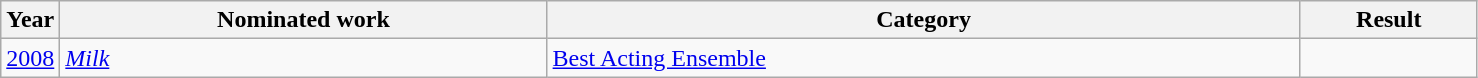<table class=wikitable>
<tr>
<th width=4%>Year</th>
<th width=33%>Nominated work</th>
<th width=51%>Category</th>
<th width=12%>Result</th>
</tr>
<tr>
<td><a href='#'>2008</a></td>
<td><em><a href='#'>Milk</a></em></td>
<td><a href='#'>Best Acting Ensemble</a></td>
<td></td>
</tr>
</table>
